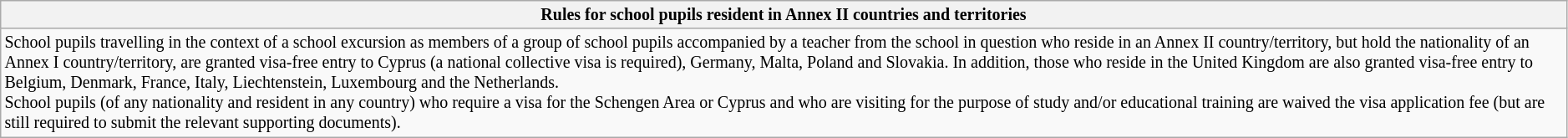<table class="wikitable collapsible collapsed" style="text-align: left; font-size: smaller; table-layout: fixed;">
<tr>
<th style="width:100%;">Rules for school pupils resident in Annex II countries and territories</th>
</tr>
<tr>
<td>School pupils travelling in the context of a school excursion as members of a group of school pupils accompanied by a teacher from the school in question who reside in an Annex II country/territory, but hold the nationality of an Annex I country/territory, are granted visa-free entry to Cyprus (a national collective visa is required), Germany, Malta, Poland and Slovakia. In addition, those who reside in the United Kingdom are also granted visa-free entry to Belgium, Denmark, France, Italy, Liechtenstein, Luxembourg and the Netherlands.<br>School pupils (of any nationality and resident in any country) who require a visa for the Schengen Area or Cyprus and who are visiting for the purpose of study and/or educational training are waived the visa application fee (but are still required to submit the relevant supporting documents).</td>
</tr>
</table>
